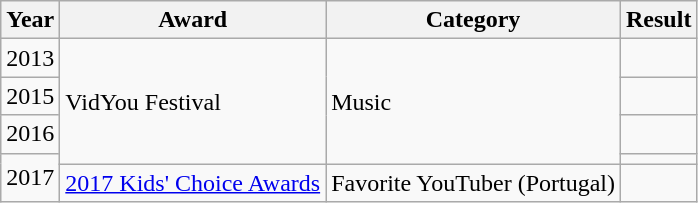<table class="wikitable">
<tr>
<th>Year</th>
<th>Award</th>
<th>Category</th>
<th>Result</th>
</tr>
<tr>
<td>2013</td>
<td rowspan="4">VidYou Festival</td>
<td rowspan="4">Music</td>
<td></td>
</tr>
<tr>
<td>2015</td>
<td></td>
</tr>
<tr>
<td>2016</td>
<td></td>
</tr>
<tr>
<td rowspan="2">2017</td>
<td></td>
</tr>
<tr>
<td><a href='#'>2017 Kids' Choice Awards</a></td>
<td>Favorite YouTuber (Portugal)</td>
<td></td>
</tr>
</table>
